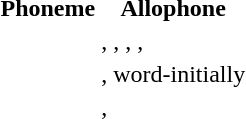<table>
<tr>
<th>Phoneme</th>
<th>Allophone</th>
</tr>
<tr>
<td></td>
<td>, , , , </td>
</tr>
<tr>
<td></td>
<td>, word-initially</td>
</tr>
<tr>
<td></td>
<td>, </td>
</tr>
</table>
